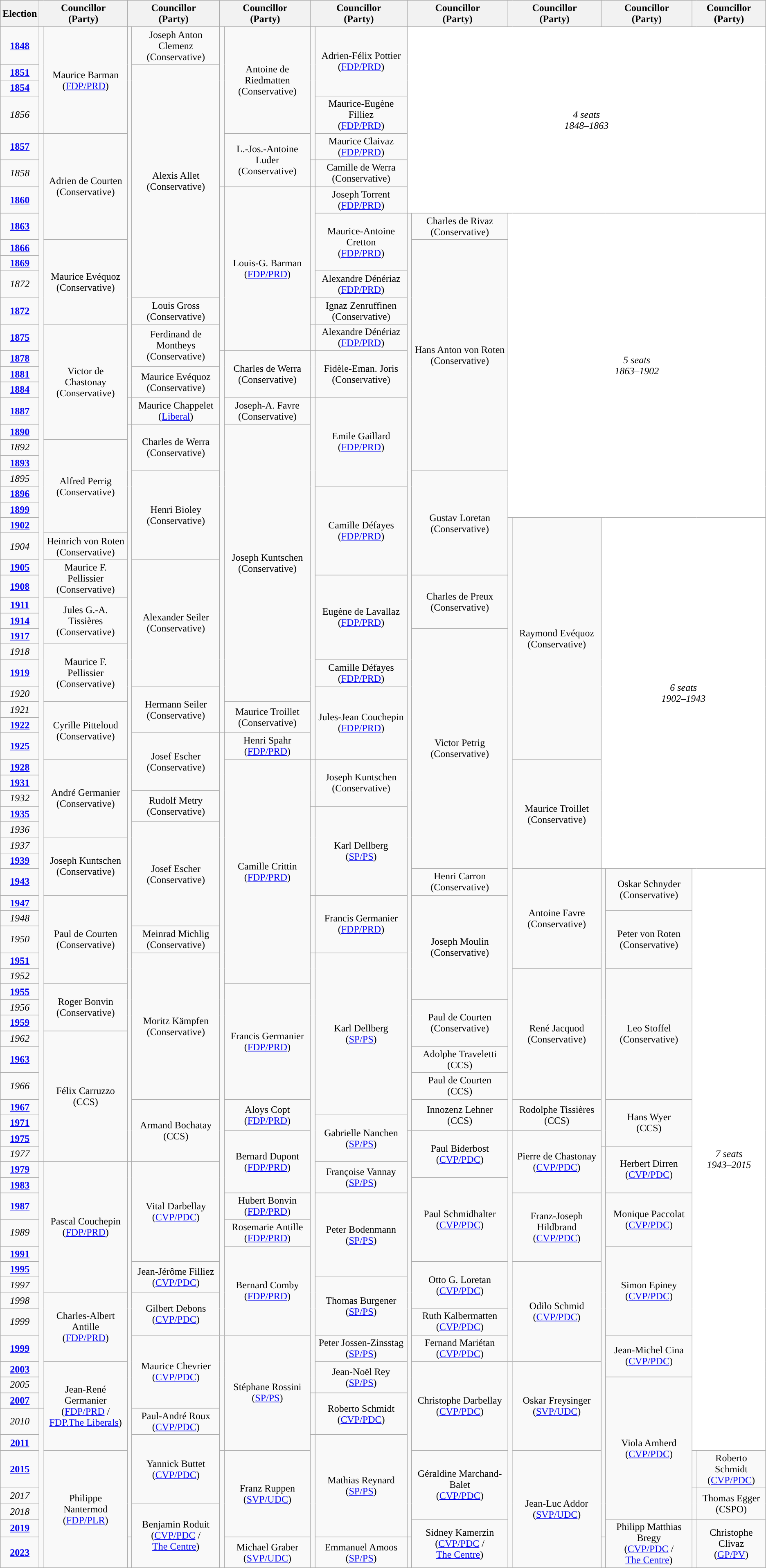<table class="wikitable" style="text-align:center">
<tr>
<th>Election</th>
<th colspan=2>Councillor<br>(Party)</th>
<th colspan=2>Councillor<br>(Party)</th>
<th colspan=2>Councillor<br>(Party)</th>
<th colspan=2>Councillor<br>(Party)</th>
<th colspan=2>Councillor<br>(Party)</th>
<th colspan=2>Councillor<br>(Party)</th>
<th colspan=2>Councillor<br>(Party)</th>
<th colspan=2>Councillor<br>(Party)</th>
</tr>
<tr>
<td><strong><a href='#'>1848</a></strong></td>
<td rowspan=4; style="background-color: "></td>
<td rowspan=4>Maurice Barman<br>(<a href='#'>FDP/PRD</a>)</td>
<td rowspan=16; style="background-color: "></td>
<td rowspan=1>Joseph Anton Clemenz<br>(Conservative)</td>
<td rowspan=6; style="background-color: "></td>
<td rowspan=4>Antoine de Riedmatten<br>(Conservative)</td>
<td rowspan=5; style="background-color: "></td>
<td rowspan=3>Adrien-Félix Pottier<br>(<a href='#'>FDP/PRD</a>)</td>
<td style="background-color:#FFFFFF" rowspan=7 colspan=8><em>4 seats<br>1848–1863</em></td>
</tr>
<tr>
<td><strong><a href='#'>1851</a></strong></td>
<td rowspan=10>Alexis Allet<br>(Conservative)</td>
</tr>
<tr>
<td><strong><a href='#'>1854</a></strong></td>
</tr>
<tr>
<td><em>1856</em></td>
<td rowspan=1>Maurice-Eugène Filliez<br>(<a href='#'>FDP/PRD</a>)</td>
</tr>
<tr>
<td><strong><a href='#'>1857</a></strong></td>
<td rowspan=55; style="background-color: "></td>
<td rowspan=4>Adrien de Courten<br>(Conservative)</td>
<td rowspan=2>L.-Jos.-Antoine Luder<br>(Conservative)</td>
<td rowspan=1>Maurice Claivaz<br>(<a href='#'>FDP/PRD</a>)</td>
</tr>
<tr>
<td><em>1858</em></td>
<td rowspan=1; style="background-color: "></td>
<td rowspan=1>Camille de Werra<br>(Conservative)</td>
</tr>
<tr>
<td><strong><a href='#'>1860</a></strong></td>
<td rowspan=7; style="background-color: "></td>
<td rowspan=7>Louis-G. Barman<br>(<a href='#'>FDP/PRD</a>)</td>
<td rowspan=5; style="background-color: "></td>
<td rowspan=1>Joseph Torrent<br>(<a href='#'>FDP/PRD</a>)</td>
</tr>
<tr>
<td><strong><a href='#'>1863</a></strong></td>
<td rowspan=3>Maurice-Antoine Cretton<br>(<a href='#'>FDP/PRD</a>)</td>
<td rowspan=50; style="background-color: "></td>
<td rowspan=1>Charles de Rivaz<br>(Conservative)</td>
<td style="background-color:#FFFFFF" rowspan=16 colspan=6><em>5 seats<br>1863–1902</em></td>
</tr>
<tr>
<td><strong><a href='#'>1866</a></strong></td>
<td rowspan=4>Maurice Evéquoz<br>(Conservative)</td>
<td rowspan=12>Hans Anton von Roten<br>(Conservative)</td>
</tr>
<tr>
<td><strong><a href='#'>1869</a></strong></td>
</tr>
<tr>
<td><em>1872</em></td>
<td rowspan=1>Alexandre Dénériaz<br>(<a href='#'>FDP/PRD</a>)</td>
</tr>
<tr>
<td><strong><a href='#'>1872</a></strong></td>
<td rowspan=1>Louis Gross<br>(Conservative)</td>
<td rowspan=1; style="background-color: "></td>
<td rowspan=1>Ignaz Zenruffinen<br>(Conservative)</td>
</tr>
<tr>
<td><strong><a href='#'>1875</a></strong></td>
<td rowspan=6>Victor de Chastonay<br>(Conservative)</td>
<td rowspan=2>Ferdinand de Montheys<br>(Conservative)</td>
<td rowspan=1; style="background-color: "></td>
<td rowspan=1>Alexandre Dénériaz<br>(<a href='#'>FDP/PRD</a>)</td>
</tr>
<tr>
<td><strong><a href='#'>1878</a></strong></td>
<td rowspan=22; style="background-color: "></td>
<td rowspan=3>Charles de Werra<br>(Conservative)</td>
<td rowspan=3; style="background-color: "></td>
<td rowspan=3>Fidèle-Eman. Joris<br>(Conservative)</td>
</tr>
<tr>
<td><strong><a href='#'>1881</a></strong></td>
<td rowspan=2>Maurice Evéquoz<br>(Conservative)</td>
</tr>
<tr>
<td><strong><a href='#'>1884</a></strong></td>
</tr>
<tr>
<td><strong><a href='#'>1887</a></strong></td>
<td rowspan=1; style="background-color: "></td>
<td rowspan=1>Maurice Chappelet<br>(<a href='#'>Liberal</a>)</td>
<td rowspan=1>Joseph-A. Favre<br>(Conservative)</td>
<td rowspan=20; style="background-color: "></td>
<td rowspan=5>Emile Gaillard<br>(<a href='#'>FDP/PRD</a>)</td>
</tr>
<tr>
<td><strong><a href='#'>1890</a></strong></td>
<td rowspan=42; style="background-color: "></td>
<td rowspan=3>Charles de Werra<br>(Conservative)</td>
<td rowspan=16>Joseph Kuntschen<br>(Conservative)</td>
</tr>
<tr>
<td><em>1892</em></td>
<td rowspan=6>Alfred Perrig<br>(Conservative)</td>
</tr>
<tr>
<td><strong><a href='#'>1893</a></strong></td>
</tr>
<tr>
<td><em>1895</em></td>
<td rowspan=5>Henri Bioley<br>(Conservative)</td>
<td rowspan=6>Gustav Loretan<br>(Conservative)</td>
</tr>
<tr>
<td><strong><a href='#'>1896</a></strong></td>
<td rowspan=5>Camille Défayes<br>(<a href='#'>FDP/PRD</a>)</td>
</tr>
<tr>
<td><strong><a href='#'>1899</a></strong></td>
</tr>
<tr>
<td><strong><a href='#'>1902</a></strong></td>
<td rowspan=34; style="background-color: "></td>
<td rowspan=13>Raymond Evéquoz<br>(Conservative)</td>
<td style="background-color:#FFFFFF" rowspan=20 colspan=4><em>6 seats<br>1902–1943</em></td>
</tr>
<tr>
<td><em>1904</em></td>
<td rowspan=1>Heinrich von Roten<br>(Conservative)</td>
</tr>
<tr>
<td><strong><a href='#'>1905</a></strong></td>
<td rowspan=2>Maurice F. Pellissier<br>(Conservative)</td>
<td rowspan=7>Alexander Seiler<br>(Conservative)</td>
</tr>
<tr>
<td><strong><a href='#'>1908</a></strong></td>
<td rowspan=5>Eugène de Lavallaz<br>(<a href='#'>FDP/PRD</a>)</td>
<td rowspan=3>Charles de Preux<br>(Conservative)</td>
</tr>
<tr>
<td><strong><a href='#'>1911</a></strong></td>
<td rowspan=3>Jules G.-A. Tissières<br>(Conservative)</td>
</tr>
<tr>
<td><strong><a href='#'>1914</a></strong></td>
</tr>
<tr>
<td><strong><a href='#'>1917</a></strong></td>
<td rowspan=14>Victor Petrig<br>(Conservative)</td>
</tr>
<tr>
<td><em>1918</em></td>
<td rowspan=3>Maurice F. Pellissier<br>(Conservative)</td>
</tr>
<tr>
<td><strong><a href='#'>1919</a></strong></td>
<td rowspan=1>Camille Défayes<br>(<a href='#'>FDP/PRD</a>)</td>
</tr>
<tr>
<td><em>1920</em></td>
<td rowspan=3>Hermann Seiler<br>(Conservative)</td>
<td rowspan=4>Jules-Jean Couchepin<br>(<a href='#'>FDP/PRD</a>)</td>
</tr>
<tr>
<td><em>1921</em></td>
<td rowspan=3>Cyrille Pitteloud<br>(Conservative)</td>
<td rowspan=2>Maurice Troillet<br>(Conservative)</td>
</tr>
<tr>
<td><strong><a href='#'>1922</a></strong></td>
</tr>
<tr>
<td><strong><a href='#'>1925</a></strong></td>
<td rowspan=3>Josef Escher<br>(Conservative)</td>
<td rowspan=33; style="background-color: "></td>
<td rowspan=1>Henri Spahr<br>(<a href='#'>FDP/PRD</a>)</td>
</tr>
<tr>
<td><strong><a href='#'>1928</a></strong></td>
<td rowspan=5>André Germanier<br>(Conservative)</td>
<td rowspan=13>Camille Crittin<br>(<a href='#'>FDP/PRD</a>)</td>
<td rowspan=3; style="background-color: "></td>
<td rowspan=3>Joseph Kuntschen<br>(Conservative)</td>
<td rowspan=7>Maurice Troillet<br>(Conservative)</td>
</tr>
<tr>
<td><strong><a href='#'>1931</a></strong></td>
</tr>
<tr>
<td><em>1932</em></td>
<td rowspan=2>Rudolf Metry<br>(Conservative)</td>
</tr>
<tr>
<td><strong><a href='#'>1935</a></strong></td>
<td rowspan=5; style="background-color: "></td>
<td rowspan=5>Karl Dellberg<br>(<a href='#'>SP/PS</a>)</td>
</tr>
<tr>
<td><em>1936</em></td>
<td rowspan=6>Josef Escher<br>(Conservative)</td>
</tr>
<tr>
<td><em>1937</em></td>
<td rowspan=3>Joseph Kuntschen<br>(Conservative)</td>
</tr>
<tr>
<td><strong><a href='#'>1939</a></strong></td>
</tr>
<tr>
<td><strong><a href='#'>1943</a></strong></td>
<td rowspan=1>Henri Carron<br>(Conservative)</td>
<td rowspan=5>Antoine Favre<br>(Conservative)</td>
<td rowspan=15; style="background-color: "></td>
<td rowspan=2>Oskar Schnyder<br>(Conservative)</td>
<td style="background-color:#FFFFFF" rowspan=31 colspan=2><em>7 seats<br>1943–2015</em></td>
</tr>
<tr>
<td><strong><a href='#'>1947</a></strong></td>
<td rowspan=5>Paul de Courten<br>(Conservative)</td>
<td rowspan=3; style="background-color: "></td>
<td rowspan=3>Francis Germanier<br>(<a href='#'>FDP/PRD</a>)</td>
<td rowspan=6>Joseph Moulin<br>(Conservative)</td>
</tr>
<tr>
<td><em>1948</em></td>
<td rowspan=3>Peter von Roten<br>(Conservative)</td>
</tr>
<tr>
<td><em>1950</em></td>
<td rowspan=1>Meinrad Michlig<br>(Conservative)</td>
</tr>
<tr>
<td><strong><a href='#'>1951</a></strong></td>
<td rowspan=8>Moritz Kämpfen<br>(Conservative)</td>
<td rowspan=24; style="background-color: "></td>
<td rowspan=9>Karl Dellberg<br>(<a href='#'>SP/PS</a>)</td>
</tr>
<tr>
<td><em>1952</em></td>
<td rowspan=7>René Jacquod<br>(Conservative)</td>
<td rowspan=7>Leo Stoffel<br>(Conservative)</td>
</tr>
<tr>
<td><strong><a href='#'>1955</a></strong></td>
<td rowspan=3>Roger Bonvin<br>(Conservative)</td>
<td rowspan=6>Francis Germanier<br>(<a href='#'>FDP/PRD</a>)</td>
</tr>
<tr>
<td><em>1956</em></td>
<td rowspan=3>Paul de Courten<br>(Conservative)</td>
</tr>
<tr>
<td><strong><a href='#'>1959</a></strong></td>
</tr>
<tr>
<td><em>1962</em></td>
<td rowspan=7>Félix Carruzzo<br>(CCS)</td>
</tr>
<tr>
<td><strong><a href='#'>1963</a></strong></td>
<td rowspan=1>Adolphe Traveletti<br>(CCS)</td>
</tr>
<tr>
<td><em>1966</em></td>
<td rowspan=1>Paul de Courten<br>(CCS)</td>
</tr>
<tr>
<td><strong><a href='#'>1967</a></strong></td>
<td rowspan=4>Armand Bochatay<br>(CCS)</td>
<td rowspan=2>Aloys Copt<br>(<a href='#'>FDP/PRD</a>)</td>
<td rowspan=2>Innozenz Lehner<br>(CCS)</td>
<td rowspan=2>Rodolphe Tissières<br>(CCS)</td>
<td rowspan=3>Hans Wyer<br>(CCS)</td>
</tr>
<tr>
<td><strong><a href='#'>1971</a></strong></td>
<td rowspan=3>Gabrielle Nanchen<br>(<a href='#'>SP/PS</a>)</td>
</tr>
<tr>
<td><strong><a href='#'>1975</a></strong></td>
<td rowspan=4>Bernard Dupont<br>(<a href='#'>FDP/PRD</a>)</td>
<td rowspan=21; style="background-color: "></td>
<td rowspan=3>Paul Biderbost<br>(<a href='#'>CVP/PDC</a>)</td>
<td rowspan=12; style="background-color: "></td>
<td rowspan=4>Pierre de Chastonay<br>(<a href='#'>CVP/PDC</a>)</td>
</tr>
<tr>
<td><em>1977</em></td>
<td rowspan=20; style="background-color: "></td>
<td rowspan=3>Herbert Dirren<br>(<a href='#'>CVP/PDC</a>)</td>
</tr>
<tr>
<td><strong><a href='#'>1979</a></strong></td>
<td rowspan=13; style="background-color: "></td>
<td rowspan=7>Pascal Couchepin<br>(<a href='#'>FDP/PRD</a>)</td>
<td rowspan=19; style="background-color: "></td>
<td rowspan=5>Vital Darbellay<br>(<a href='#'>CVP/PDC</a>)</td>
<td rowspan=2>Françoise Vannay<br>(<a href='#'>SP/PS</a>)</td>
</tr>
<tr>
<td><strong><a href='#'>1983</a></strong></td>
<td rowspan=4>Paul Schmidhalter<br>(<a href='#'>CVP/PDC</a>)</td>
</tr>
<tr>
<td><strong><a href='#'>1987</a></strong></td>
<td rowspan=1>Hubert Bonvin<br>(<a href='#'>FDP/PRD</a>)</td>
<td rowspan=4>Peter Bodenmann<br>(<a href='#'>SP/PS</a>)</td>
<td rowspan=3>Franz-Joseph Hildbrand<br>(<a href='#'>CVP/PDC</a>)</td>
<td rowspan=2>Monique Paccolat<br>(<a href='#'>CVP/PDC</a>)</td>
</tr>
<tr>
<td><em>1989</em></td>
<td rowspan=1>Rosemarie Antille<br>(<a href='#'>FDP/PRD</a>)</td>
</tr>
<tr>
<td><strong><a href='#'>1991</a></strong></td>
<td rowspan=5>Bernard Comby<br>(<a href='#'>FDP/PRD</a>)</td>
<td rowspan=5>Simon Epiney<br>(<a href='#'>CVP/PDC</a>)</td>
</tr>
<tr>
<td><strong><a href='#'>1995</a></strong></td>
<td rowspan=2>Jean-Jérôme Filliez<br>(<a href='#'>CVP/PDC</a>)</td>
<td rowspan=3>Otto G. Loretan<br>(<a href='#'>CVP/PDC</a>)</td>
<td rowspan=5>Odilo Schmid<br>(<a href='#'>CVP/PDC</a>)</td>
</tr>
<tr>
<td><em>1997</em></td>
<td rowspan=3>Thomas Burgener<br>(<a href='#'>SP/PS</a>)</td>
</tr>
<tr>
<td><em>1998</em></td>
<td rowspan=3>Charles-Albert Antille<br>(<a href='#'>FDP/PRD</a>)</td>
<td rowspan=2>Gilbert Debons<br>(<a href='#'>CVP/PDC</a>)</td>
</tr>
<tr>
<td><em>1999</em></td>
<td rowspan=1>Ruth Kalbermatten<br>(<a href='#'>CVP/PDC</a>)</td>
</tr>
<tr>
<td><strong><a href='#'>1999</a></strong></td>
<td rowspan=4>Maurice Chevrier<br>(<a href='#'>CVP/PDC</a>)</td>
<td rowspan=6; style="background-color: "></td>
<td rowspan=6>Stéphane Rossini<br>(<a href='#'>SP/PS</a>)</td>
<td rowspan=1>Peter Jossen-Zinsstag<br>(<a href='#'>SP/PS</a>)</td>
<td rowspan=1>Fernand Mariétan<br>(<a href='#'>CVP/PDC</a>)</td>
<td rowspan=2>Jean-Michel Cina<br>(<a href='#'>CVP/PDC</a>)</td>
</tr>
<tr>
<td><strong><a href='#'>2003</a></strong></td>
<td rowspan=5>Jean-René Germanier<br>(<a href='#'>FDP/PRD</a> /<br><a href='#'>FDP.The Liberals</a>)</td>
<td rowspan=2>Jean-Noël Rey<br>(<a href='#'>SP/PS</a>)</td>
<td rowspan=5>Christophe Darbellay<br>(<a href='#'>CVP/PDC</a>)</td>
<td rowspan=10; style="background-color: "></td>
<td rowspan=5>Oskar Freysinger<br>(<a href='#'>SVP/UDC</a>)</td>
</tr>
<tr>
<td><em>2005</em></td>
<td rowspan=7>Viola Amherd<br>(<a href='#'>CVP/PDC</a>)</td>
</tr>
<tr>
<td><strong><a href='#'>2007</a></strong></td>
<td rowspan=2; style="background-color: "></td>
<td rowspan=2>Roberto Schmidt<br>(<a href='#'>CVP/PDC</a>)</td>
</tr>
<tr>
<td><em>2010</em></td>
<td rowspan=7; style="background-color: "></td>
<td rowspan=1>Paul-André Roux<br>(<a href='#'>CVP/PDC</a>)</td>
</tr>
<tr>
<td><strong><a href='#'>2011</a></strong></td>
<td rowspan=3>Yannick Buttet<br>(<a href='#'>CVP/PDC</a>)</td>
<td rowspan=6; style="background-color: "></td>
<td rowspan=5>Mathias Reynard<br>(<a href='#'>SP/PS</a>)</td>
</tr>
<tr>
<td><strong><a href='#'>2015</a></strong></td>
<td rowspan=5>Philippe Nantermod<br>(<a href='#'>FDP/PLR</a>)</td>
<td rowspan=5; style="background-color: "></td>
<td rowspan=4>Franz Ruppen<br>(<a href='#'>SVP/UDC</a>)</td>
<td rowspan=3>Géraldine Marchand-Balet<br>(<a href='#'>CVP/PDC</a>)</td>
<td rowspan=5>Jean-Luc Addor<br>(<a href='#'>SVP/UDC</a>)</td>
<td rowspan=1; style="background-color: "></td>
<td rowspan=1>Roberto Schmidt<br>(<a href='#'>CVP/PDC</a>)</td>
</tr>
<tr>
<td><em>2017</em></td>
<td rowspan=2; style="background-color: "></td>
<td rowspan=2>Thomas Egger<br>(CSPO)</td>
</tr>
<tr>
<td><em>2018</em></td>
<td rowspan=3>Benjamin Roduit<br>(<a href='#'>CVP/PDC</a> /<br><a href='#'>The Centre</a>)</td>
</tr>
<tr>
<td><strong><a href='#'>2019</a></strong></td>
<td rowspan=2>Sidney Kamerzin<br>(<a href='#'>CVP/PDC</a> /<br><a href='#'>The Centre</a>)</td>
<td rowspan=2>Philipp Matthias Bregy<br>(<a href='#'>CVP/PDC</a> /<br><a href='#'>The Centre</a>)</td>
<td rowspan=2; style="background-color: "></td>
<td rowspan=2>Christophe Clivaz<br>(<a href='#'>GP/PV</a>)</td>
</tr>
<tr>
<td><strong><a href='#'>2023</a></strong></td>
<td rowspan=1; style="background-color: "></td>
<td rowspan=1>Michael Graber<br>(<a href='#'>SVP/UDC</a>)</td>
<td rowspan=1>Emmanuel Amoos<br>(<a href='#'>SP/PS</a>)</td>
<td rowspan=1; style="background-color: "></td>
<td rowspan=1; style="background-color: "></td>
</tr>
</table>
